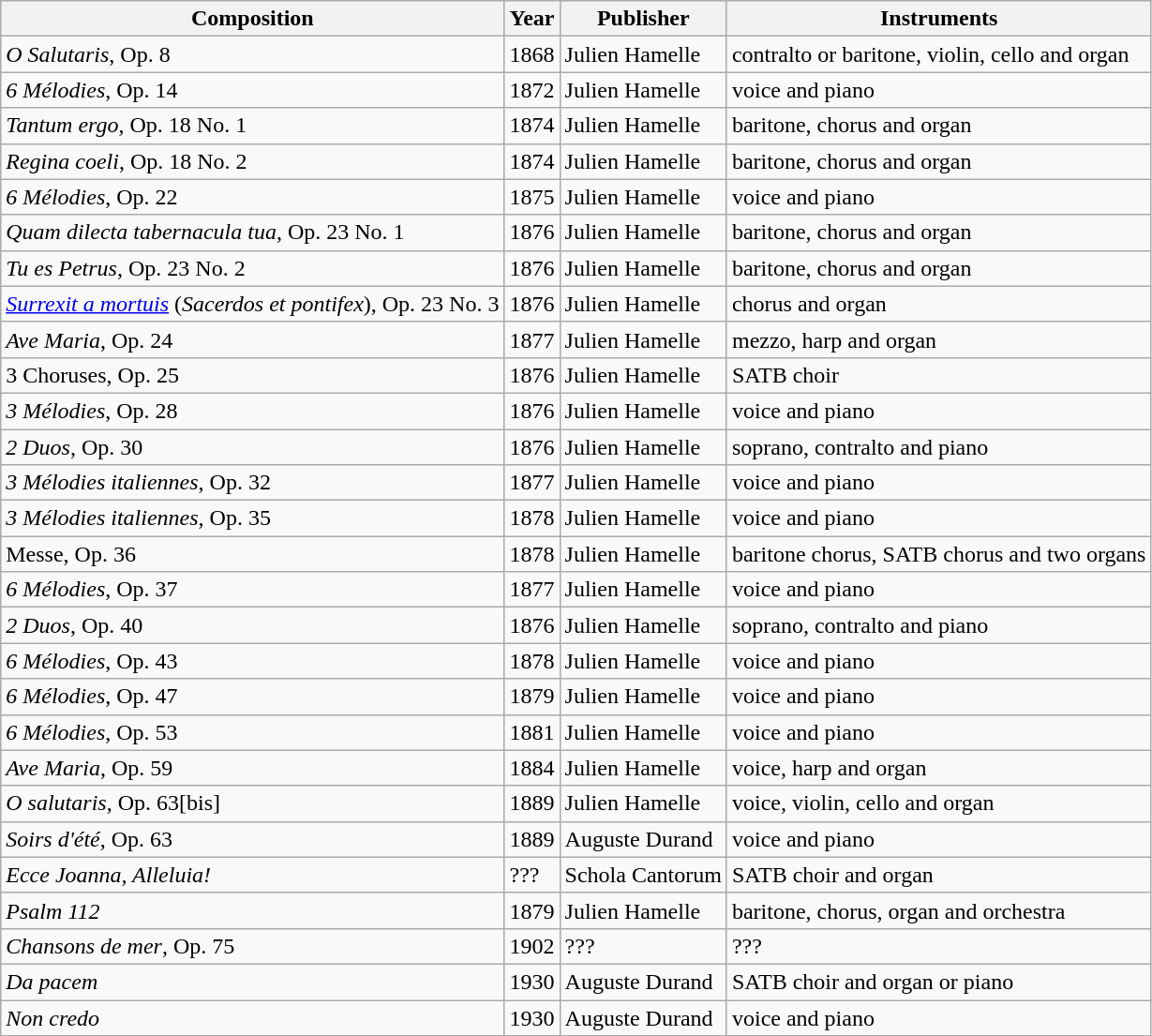<table class="wikitable sortable">
<tr>
<th>Composition</th>
<th>Year</th>
<th>Publisher</th>
<th>Instruments</th>
</tr>
<tr>
<td><em>O Salutaris</em>, Op. 8</td>
<td>1868</td>
<td>Julien Hamelle</td>
<td>contralto or baritone, violin, cello and organ</td>
</tr>
<tr>
<td><em>6 Mélodies</em>, Op. 14</td>
<td>1872</td>
<td>Julien Hamelle</td>
<td>voice and piano</td>
</tr>
<tr>
<td><em>Tantum ergo</em>, Op. 18 No. 1</td>
<td>1874</td>
<td>Julien Hamelle</td>
<td>baritone, chorus and organ</td>
</tr>
<tr>
<td><em>Regina coeli</em>, Op. 18 No. 2</td>
<td>1874</td>
<td>Julien Hamelle</td>
<td>baritone, chorus and organ</td>
</tr>
<tr>
<td><em>6 Mélodies</em>, Op. 22</td>
<td>1875</td>
<td>Julien Hamelle</td>
<td>voice and piano</td>
</tr>
<tr>
<td><em>Quam dilecta tabernacula tua</em>, Op. 23 No. 1</td>
<td>1876</td>
<td>Julien Hamelle</td>
<td>baritone, chorus and organ</td>
</tr>
<tr>
<td><em>Tu es Petrus</em>, Op. 23 No. 2</td>
<td>1876</td>
<td>Julien Hamelle</td>
<td>baritone, chorus and organ</td>
</tr>
<tr>
<td><em><a href='#'>Surrexit a mortuis</a></em> (<em>Sacerdos et pontifex</em>), Op. 23 No. 3</td>
<td>1876</td>
<td>Julien Hamelle</td>
<td>chorus and organ</td>
</tr>
<tr>
<td><em>Ave Maria</em>, Op. 24</td>
<td>1877</td>
<td>Julien Hamelle</td>
<td>mezzo, harp and organ</td>
</tr>
<tr>
<td>3 Choruses, Op. 25</td>
<td>1876</td>
<td>Julien Hamelle</td>
<td>SATB choir</td>
</tr>
<tr>
<td><em>3 Mélodies</em>, Op. 28</td>
<td>1876</td>
<td>Julien Hamelle</td>
<td>voice and piano</td>
</tr>
<tr>
<td><em>2 Duos</em>, Op. 30</td>
<td>1876</td>
<td>Julien Hamelle</td>
<td>soprano, contralto and piano</td>
</tr>
<tr>
<td><em>3 Mélodies italiennes</em>, Op. 32</td>
<td>1877</td>
<td>Julien Hamelle</td>
<td>voice and piano</td>
</tr>
<tr>
<td><em>3 Mélodies italiennes</em>, Op. 35</td>
<td>1878</td>
<td>Julien Hamelle</td>
<td>voice and piano</td>
</tr>
<tr>
<td>Messe, Op. 36</td>
<td>1878</td>
<td>Julien Hamelle</td>
<td>baritone chorus, SATB chorus and two organs</td>
</tr>
<tr>
<td><em>6 Mélodies</em>, Op. 37</td>
<td>1877</td>
<td>Julien Hamelle</td>
<td>voice and piano</td>
</tr>
<tr>
<td><em>2 Duos</em>, Op. 40</td>
<td>1876</td>
<td>Julien Hamelle</td>
<td>soprano, contralto and piano</td>
</tr>
<tr>
<td><em>6 Mélodies</em>, Op. 43</td>
<td>1878</td>
<td>Julien Hamelle</td>
<td>voice and piano</td>
</tr>
<tr>
<td><em>6 Mélodies</em>, Op. 47</td>
<td>1879</td>
<td>Julien Hamelle</td>
<td>voice and piano</td>
</tr>
<tr>
<td><em>6 Mélodies</em>, Op. 53</td>
<td>1881</td>
<td>Julien Hamelle</td>
<td>voice and piano</td>
</tr>
<tr>
<td><em>Ave Maria</em>, Op. 59</td>
<td>1884</td>
<td>Julien Hamelle</td>
<td>voice, harp and organ</td>
</tr>
<tr>
<td><em>O salutaris</em>, Op. 63[bis]</td>
<td>1889</td>
<td>Julien Hamelle</td>
<td>voice, violin, cello and organ</td>
</tr>
<tr>
<td><em>Soirs d'été</em>, Op. 63</td>
<td>1889</td>
<td>Auguste Durand</td>
<td>voice and piano</td>
</tr>
<tr>
<td><em>Ecce Joanna, Alleluia!</em></td>
<td>???</td>
<td>Schola Cantorum</td>
<td>SATB choir and organ</td>
</tr>
<tr>
<td><em>Psalm 112</em></td>
<td>1879</td>
<td>Julien Hamelle</td>
<td>baritone, chorus, organ and orchestra</td>
</tr>
<tr>
<td><em>Chansons de mer</em>, Op. 75</td>
<td>1902</td>
<td>???</td>
<td>???</td>
</tr>
<tr>
<td><em>Da pacem</em></td>
<td>1930</td>
<td>Auguste Durand</td>
<td>SATB choir and organ or piano</td>
</tr>
<tr>
<td><em>Non credo</em></td>
<td>1930</td>
<td>Auguste Durand</td>
<td>voice and piano</td>
</tr>
</table>
